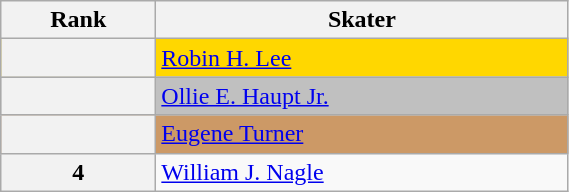<table class="wikitable unsortable" style="text-align:left; width:30%">
<tr>
<th scope="col">Rank</th>
<th scope="col">Skater</th>
</tr>
<tr bgcolor="gold">
<th scope="row"></th>
<td><a href='#'>Robin H. Lee</a></td>
</tr>
<tr bgcolor="silver">
<th scope="row"></th>
<td><a href='#'>Ollie E. Haupt Jr.</a></td>
</tr>
<tr bgcolor="cc9966">
<th scope="row"></th>
<td><a href='#'>Eugene Turner</a></td>
</tr>
<tr>
<th scope="row">4</th>
<td><a href='#'>William J. Nagle</a></td>
</tr>
</table>
